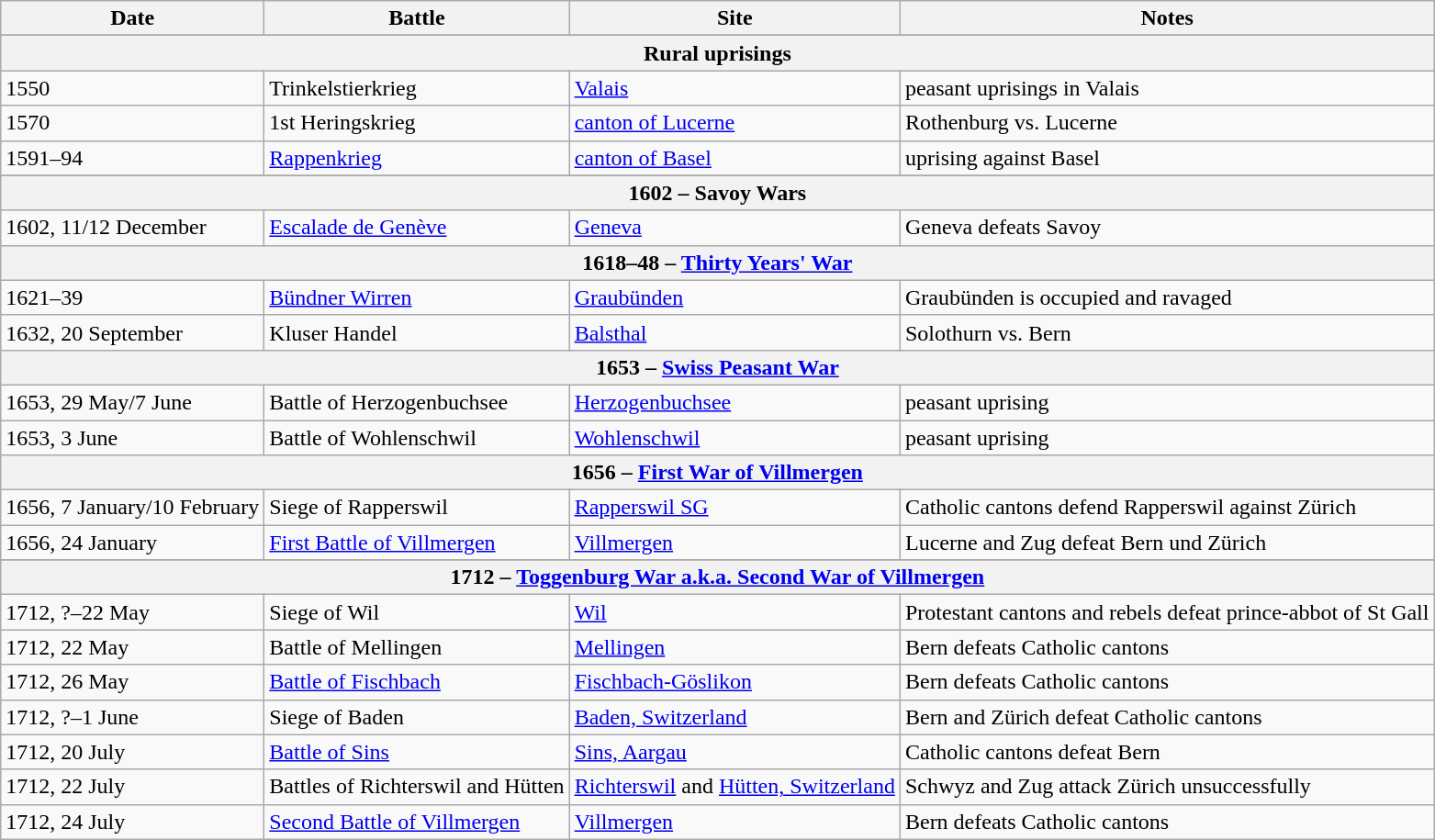<table class="wikitable">
<tr>
<th>Date</th>
<th>Battle</th>
<th>Site</th>
<th>Notes</th>
</tr>
<tr>
</tr>
<tr valign="top" style="background:#FFF68F;">
<th bgcolor="#FFD39B" colspan="4" align="left">Rural uprisings</th>
</tr>
<tr valign="top">
<td>1550</td>
<td>Trinkelstierkrieg</td>
<td><a href='#'>Valais</a></td>
<td>peasant uprisings in Valais</td>
</tr>
<tr valign="top">
<td>1570</td>
<td>1st Heringskrieg</td>
<td><a href='#'>canton of Lucerne</a></td>
<td>Rothenburg vs. Lucerne</td>
</tr>
<tr valign="top">
<td>1591–94</td>
<td><a href='#'>Rappenkrieg</a></td>
<td><a href='#'>canton of Basel</a></td>
<td>uprising against Basel</td>
</tr>
<tr>
</tr>
<tr valign="top" style="background:#FFF68F;">
<th bgcolor="#FFD39B" colspan="4" align="left">1602 –  Savoy Wars</th>
</tr>
<tr valign="top">
<td>1602, 11/12 December</td>
<td><a href='#'>Escalade de Genève</a></td>
<td><a href='#'>Geneva</a></td>
<td>Geneva defeats Savoy</td>
</tr>
<tr valign="top" style="background:#FFF68F;">
<th bgcolor="#FFD39B" colspan="4" align="left">1618–48 – <a href='#'>Thirty Years' War</a></th>
</tr>
<tr valign="top">
<td>1621–39</td>
<td><a href='#'>Bündner Wirren</a></td>
<td><a href='#'>Graubünden</a></td>
<td>Graubünden is occupied and ravaged</td>
</tr>
<tr valign="top">
<td>1632, 20 September</td>
<td>Kluser Handel</td>
<td><a href='#'>Balsthal</a></td>
<td>Solothurn vs. Bern</td>
</tr>
<tr valign="top" style="background:#FFF68F;">
<th bgcolor="#FFD39B" colspan="4" align="left">1653 – <a href='#'>Swiss Peasant War</a></th>
</tr>
<tr valign="top">
<td>1653, 29 May/7 June</td>
<td>Battle of Herzogenbuchsee</td>
<td><a href='#'>Herzogenbuchsee</a></td>
<td>peasant uprising</td>
</tr>
<tr valign="top">
<td>1653, 3 June</td>
<td>Battle of Wohlenschwil</td>
<td><a href='#'>Wohlenschwil</a></td>
<td>peasant uprising</td>
</tr>
<tr valign="top" style="background:#FFF68F;">
<th bgcolor="#FFD39B" colspan="4" align="left">1656 –  <a href='#'>First War of Villmergen</a></th>
</tr>
<tr valign="top">
<td>1656, 7 January/10 February</td>
<td>Siege of Rapperswil</td>
<td><a href='#'>Rapperswil SG</a></td>
<td>Catholic cantons defend Rapperswil against Zürich</td>
</tr>
<tr valign="top">
<td>1656, 24 January</td>
<td><a href='#'>First Battle of Villmergen</a></td>
<td><a href='#'>Villmergen</a></td>
<td>Lucerne and Zug defeat Bern und Zürich</td>
</tr>
<tr>
</tr>
<tr valign="top" style="background:#FFF68F;">
<th bgcolor="#FFD39B" colspan="4" align="left">1712 – <a href='#'>Toggenburg War a.k.a. Second War of Villmergen</a></th>
</tr>
<tr valign="top">
<td>1712,  ?–22 May</td>
<td>Siege of Wil</td>
<td><a href='#'>Wil</a></td>
<td>Protestant cantons and rebels defeat prince-abbot of St Gall</td>
</tr>
<tr valign="top">
<td>1712, 22 May</td>
<td>Battle of Mellingen</td>
<td><a href='#'>Mellingen</a></td>
<td>Bern defeats Catholic cantons</td>
</tr>
<tr valign="top">
<td>1712, 26 May</td>
<td><a href='#'>Battle of Fischbach</a></td>
<td><a href='#'>Fischbach-Göslikon</a></td>
<td>Bern defeats Catholic cantons</td>
</tr>
<tr valign="top">
<td>1712,  ?–1 June</td>
<td>Siege of Baden</td>
<td><a href='#'>Baden, Switzerland</a></td>
<td>Bern and Zürich defeat Catholic cantons</td>
</tr>
<tr valign="top">
<td>1712, 20 July</td>
<td><a href='#'>Battle of Sins</a></td>
<td><a href='#'>Sins, Aargau</a></td>
<td>Catholic cantons defeat Bern</td>
</tr>
<tr valign="top">
<td>1712, 22 July</td>
<td>Battles of Richterswil and Hütten</td>
<td><a href='#'>Richterswil</a> and <a href='#'>Hütten, Switzerland</a></td>
<td>Schwyz and Zug attack Zürich unsuccessfully</td>
</tr>
<tr valign="top">
<td>1712, 24 July</td>
<td><a href='#'>Second Battle of Villmergen</a></td>
<td><a href='#'>Villmergen</a></td>
<td>Bern defeats Catholic cantons</td>
</tr>
</table>
